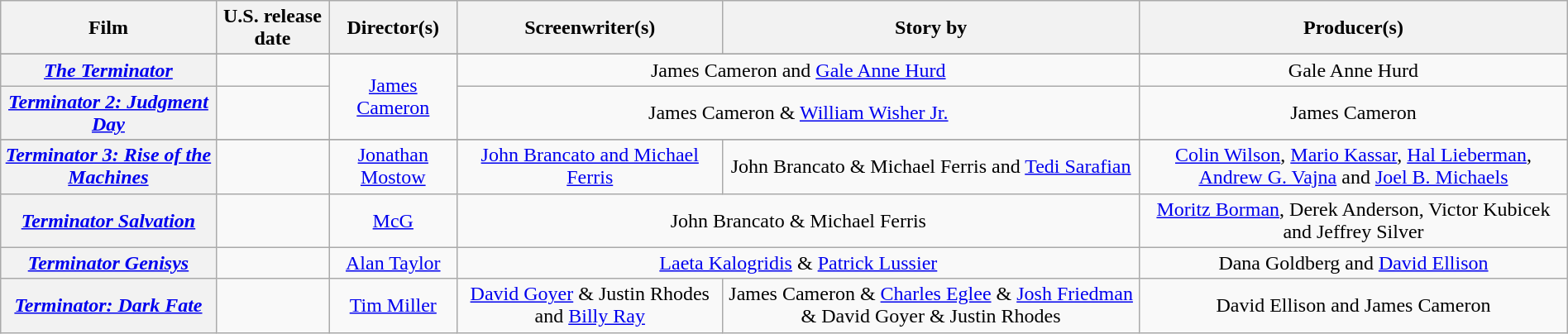<table class="wikitable plainrowheaders" style="text-align:center" width="100%;">
<tr>
<th>Film</th>
<th>U.S. release date</th>
<th>Director(s)</th>
<th>Screenwriter(s)</th>
<th>Story by</th>
<th>Producer(s)</th>
</tr>
<tr>
</tr>
<tr>
<th scope="row"><em><a href='#'>The Terminator</a></em></th>
<td style="text-align:left"></td>
<td rowspan="2"><a href='#'>James Cameron</a></td>
<td colspan="2">James Cameron and <a href='#'>Gale Anne Hurd</a></td>
<td>Gale Anne Hurd</td>
</tr>
<tr>
<th scope="row"><em><a href='#'>Terminator 2: Judgment Day</a></em></th>
<td style="text-align:left"></td>
<td colspan="2">James Cameron & <a href='#'>William Wisher Jr.</a></td>
<td>James Cameron</td>
</tr>
<tr>
</tr>
<tr>
<th scope="row"><em><a href='#'>Terminator 3: Rise of the Machines</a></em></th>
<td style="text-align:left"></td>
<td><a href='#'>Jonathan Mostow</a></td>
<td><a href='#'>John Brancato and Michael Ferris</a></td>
<td>John Brancato & Michael Ferris and <a href='#'>Tedi Sarafian</a></td>
<td><a href='#'>Colin Wilson</a>, <a href='#'>Mario Kassar</a>, <a href='#'>Hal Lieberman</a>, <a href='#'>Andrew G. Vajna</a> and <a href='#'>Joel B. Michaels</a></td>
</tr>
<tr>
<th scope="row"><em><a href='#'>Terminator Salvation</a></em></th>
<td style="text-align:left"></td>
<td><a href='#'>McG</a></td>
<td colspan="2">John Brancato & Michael Ferris</td>
<td><a href='#'>Moritz Borman</a>, Derek Anderson, Victor Kubicek and Jeffrey Silver</td>
</tr>
<tr>
<th scope="row"><em><a href='#'>Terminator Genisys</a></em></th>
<td style="text-align:left"></td>
<td><a href='#'>Alan Taylor</a></td>
<td colspan="2"><a href='#'>Laeta Kalogridis</a> & <a href='#'>Patrick Lussier</a></td>
<td>Dana Goldberg and <a href='#'>David Ellison</a></td>
</tr>
<tr>
<th scope="row"><em><a href='#'>Terminator: Dark Fate</a></em></th>
<td style="text-align:left"></td>
<td><a href='#'>Tim Miller</a></td>
<td><a href='#'>David Goyer</a> & Justin Rhodes and <a href='#'>Billy Ray</a></td>
<td>James Cameron & <a href='#'>Charles Eglee</a> & <a href='#'>Josh Friedman</a> & David Goyer & Justin Rhodes</td>
<td>David Ellison and James Cameron</td>
</tr>
</table>
